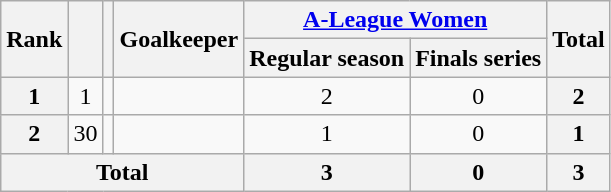<table class="wikitable" style="text-align:center">
<tr>
<th rowspan="2">Rank</th>
<th rowspan="2"></th>
<th rowspan="2"></th>
<th rowspan="2">Goalkeeper</th>
<th colspan="2"><a href='#'>A-League Women</a></th>
<th rowspan="2">Total</th>
</tr>
<tr>
<th>Regular season</th>
<th>Finals series</th>
</tr>
<tr>
<th>1</th>
<td>1</td>
<td></td>
<td align="left"></td>
<td>2</td>
<td>0</td>
<th>2</th>
</tr>
<tr>
<th>2</th>
<td>30</td>
<td></td>
<td align="left"></td>
<td>1</td>
<td>0</td>
<th>1</th>
</tr>
<tr>
<th colspan="4">Total</th>
<th>3</th>
<th>0</th>
<th>3</th>
</tr>
</table>
